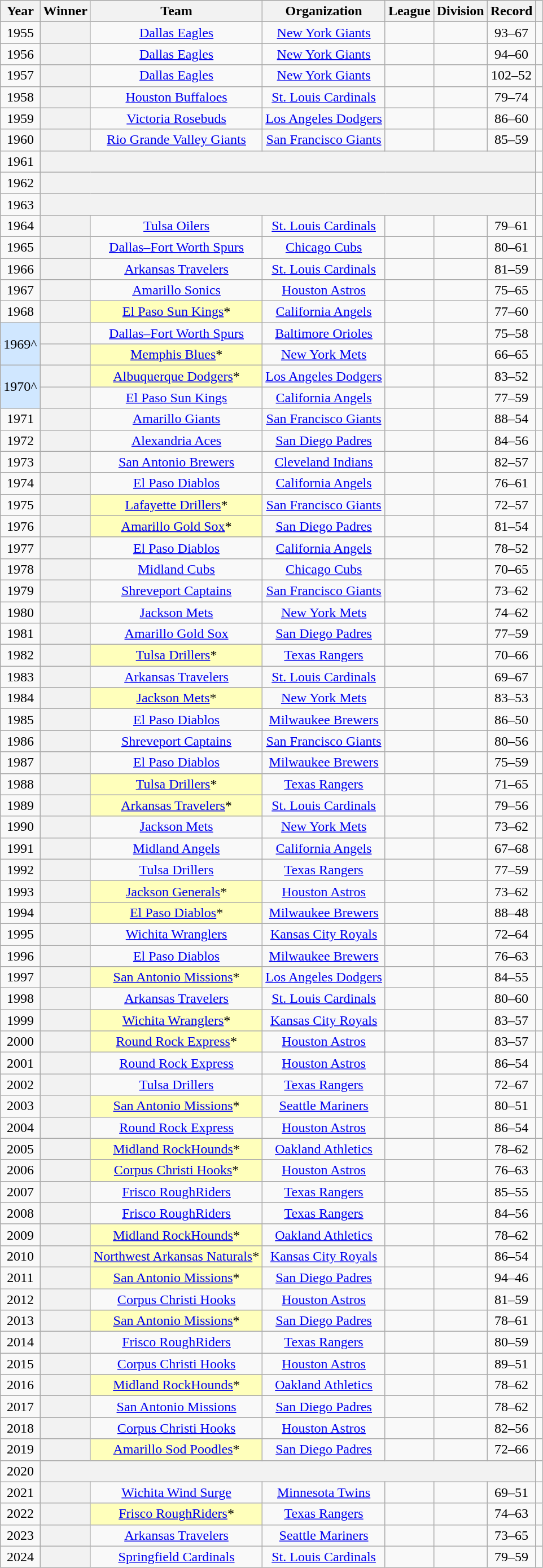<table class="wikitable sortable plainrowheaders" style="text-align:center">
<tr>
<th scope="col">Year</th>
<th scope="col">Winner</th>
<th scope="col">Team</th>
<th scope="col">Organization</th>
<th scope="col">League</th>
<th scope="col">Division</th>
<th scope="col">Record</th>
<th scope="col" class="unsortable"></th>
</tr>
<tr>
<td>1955</td>
<th scope="row" style="text-align:center"> </th>
<td><a href='#'>Dallas Eagles</a></td>
<td><a href='#'>New York Giants</a></td>
<td></td>
<td></td>
<td>93–67</td>
<td></td>
</tr>
<tr>
<td>1956</td>
<th scope="row" style="text-align:center"> </th>
<td><a href='#'>Dallas Eagles</a></td>
<td><a href='#'>New York Giants</a></td>
<td></td>
<td></td>
<td>94–60</td>
<td></td>
</tr>
<tr>
<td>1957</td>
<th scope="row" style="text-align:center"></th>
<td><a href='#'>Dallas Eagles</a></td>
<td><a href='#'>New York Giants</a></td>
<td></td>
<td></td>
<td>102–52</td>
<td></td>
</tr>
<tr>
<td>1958</td>
<th scope="row" style="text-align:center"></th>
<td><a href='#'>Houston Buffaloes</a></td>
<td><a href='#'>St. Louis Cardinals</a></td>
<td></td>
<td></td>
<td>79–74</td>
<td></td>
</tr>
<tr>
<td>1959</td>
<th scope="row" style="text-align:center"></th>
<td><a href='#'>Victoria Rosebuds</a></td>
<td><a href='#'>Los Angeles Dodgers</a></td>
<td></td>
<td></td>
<td>86–60</td>
<td></td>
</tr>
<tr>
<td>1960</td>
<th scope="row" style="text-align:center"></th>
<td><a href='#'>Rio Grande Valley Giants</a></td>
<td><a href='#'>San Francisco Giants</a></td>
<td></td>
<td></td>
<td>85–59</td>
<td></td>
</tr>
<tr>
<td>1961</td>
<th scope="row" style="text-align:center" colspan=6></th>
<td></td>
</tr>
<tr>
<td>1962</td>
<th scope="row" style="text-align:center" colspan=6></th>
<td></td>
</tr>
<tr>
<td>1963</td>
<th scope="row" style="text-align:center" colspan=6></th>
<td></td>
</tr>
<tr>
<td>1964</td>
<th scope="row" style="text-align:center"></th>
<td><a href='#'>Tulsa Oilers</a></td>
<td><a href='#'>St. Louis Cardinals</a></td>
<td></td>
<td></td>
<td>79–61</td>
<td></td>
</tr>
<tr>
<td>1965</td>
<th scope="row" style="text-align:center"></th>
<td><a href='#'>Dallas–Fort Worth Spurs</a></td>
<td><a href='#'>Chicago Cubs</a></td>
<td></td>
<td></td>
<td>80–61</td>
<td></td>
</tr>
<tr>
<td>1966</td>
<th scope="row" style="text-align:center"></th>
<td><a href='#'>Arkansas Travelers</a></td>
<td><a href='#'>St. Louis Cardinals</a></td>
<td></td>
<td></td>
<td>81–59</td>
<td></td>
</tr>
<tr>
<td>1967</td>
<th scope="row" style="text-align:center"></th>
<td><a href='#'>Amarillo Sonics</a></td>
<td><a href='#'>Houston Astros</a></td>
<td></td>
<td></td>
<td>75–65</td>
<td></td>
</tr>
<tr>
<td>1968</td>
<th scope="row" style="text-align:center"></th>
<td style="background-color:#FFFFBB;"><a href='#'>El Paso Sun Kings</a>*</td>
<td><a href='#'>California Angels</a></td>
<td></td>
<td></td>
<td>77–60</td>
<td></td>
</tr>
<tr>
<td style="background-color:#D0E7FF;" rowspan="2">1969^</td>
<th scope="row" style="text-align:center"></th>
<td><a href='#'>Dallas–Fort Worth Spurs</a></td>
<td><a href='#'>Baltimore Orioles</a></td>
<td></td>
<td></td>
<td>75–58</td>
<td></td>
</tr>
<tr>
<th scope="row" style="text-align:center"></th>
<td style="background-color:#FFFFBB;"><a href='#'>Memphis Blues</a>*</td>
<td><a href='#'>New York Mets</a></td>
<td></td>
<td></td>
<td>66–65</td>
<td></td>
</tr>
<tr>
<td style="background-color:#D0E7FF;" rowspan="2">1970^</td>
<th scope="row" style="text-align:center"></th>
<td style="background-color:#FFFFBB;"><a href='#'>Albuquerque Dodgers</a>*</td>
<td><a href='#'>Los Angeles Dodgers</a></td>
<td></td>
<td></td>
<td>83–52</td>
<td></td>
</tr>
<tr>
<th scope="row" style="text-align:center"></th>
<td><a href='#'>El Paso Sun Kings</a></td>
<td><a href='#'>California Angels</a></td>
<td></td>
<td></td>
<td>77–59</td>
<td></td>
</tr>
<tr>
<td>1971</td>
<th scope="row" style="text-align:center"> </th>
<td><a href='#'>Amarillo Giants</a></td>
<td><a href='#'>San Francisco Giants</a></td>
<td></td>
<td></td>
<td>88–54</td>
<td></td>
</tr>
<tr>
<td>1972</td>
<th scope="row" style="text-align:center"></th>
<td><a href='#'>Alexandria Aces</a></td>
<td><a href='#'>San Diego Padres</a></td>
<td></td>
<td></td>
<td>84–56</td>
<td></td>
</tr>
<tr>
<td>1973</td>
<th scope="row" style="text-align:center"></th>
<td><a href='#'>San Antonio Brewers</a></td>
<td><a href='#'>Cleveland Indians</a></td>
<td></td>
<td></td>
<td>82–57</td>
<td></td>
</tr>
<tr>
<td>1974</td>
<th scope="row" style="text-align:center"></th>
<td><a href='#'>El Paso Diablos</a></td>
<td><a href='#'>California Angels</a></td>
<td></td>
<td></td>
<td>76–61</td>
<td></td>
</tr>
<tr>
<td>1975</td>
<th scope="row" style="text-align:center"></th>
<td style="background-color:#FFFFBB;"><a href='#'>Lafayette Drillers</a>*</td>
<td><a href='#'>San Francisco Giants</a></td>
<td></td>
<td></td>
<td>72–57</td>
<td></td>
</tr>
<tr>
<td>1976</td>
<th scope="row" style="text-align:center"></th>
<td style="background-color:#FFFFBB;"><a href='#'>Amarillo Gold Sox</a>*</td>
<td><a href='#'>San Diego Padres</a></td>
<td></td>
<td></td>
<td>81–54</td>
<td></td>
</tr>
<tr>
<td>1977</td>
<th scope="row" style="text-align:center"></th>
<td><a href='#'>El Paso Diablos</a></td>
<td><a href='#'>California Angels</a></td>
<td></td>
<td></td>
<td>78–52</td>
<td></td>
</tr>
<tr>
<td>1978</td>
<th scope="row" style="text-align:center"></th>
<td><a href='#'>Midland Cubs</a></td>
<td><a href='#'>Chicago Cubs</a></td>
<td></td>
<td></td>
<td>70–65</td>
<td></td>
</tr>
<tr>
<td>1979</td>
<th scope="row" style="text-align:center"> </th>
<td><a href='#'>Shreveport Captains</a></td>
<td><a href='#'>San Francisco Giants</a></td>
<td></td>
<td></td>
<td>73–62</td>
<td></td>
</tr>
<tr>
<td>1980</td>
<th scope="row" style="text-align:center"></th>
<td><a href='#'>Jackson Mets</a></td>
<td><a href='#'>New York Mets</a></td>
<td></td>
<td></td>
<td>74–62</td>
<td></td>
</tr>
<tr>
<td>1981</td>
<th scope="row" style="text-align:center"></th>
<td><a href='#'>Amarillo Gold Sox</a></td>
<td><a href='#'>San Diego Padres</a></td>
<td></td>
<td></td>
<td>77–59</td>
<td></td>
</tr>
<tr>
<td>1982</td>
<th scope="row" style="text-align:center"></th>
<td style="background-color:#FFFFBB;"><a href='#'>Tulsa Drillers</a>*</td>
<td><a href='#'>Texas Rangers</a></td>
<td></td>
<td></td>
<td>70–66</td>
<td></td>
</tr>
<tr>
<td>1983</td>
<th scope="row" style="text-align:center"></th>
<td><a href='#'>Arkansas Travelers</a></td>
<td><a href='#'>St. Louis Cardinals</a></td>
<td></td>
<td></td>
<td>69–67</td>
<td></td>
</tr>
<tr>
<td>1984</td>
<th scope="row" style="text-align:center"></th>
<td style="background-color:#FFFFBB;"><a href='#'>Jackson Mets</a>*</td>
<td><a href='#'>New York Mets</a></td>
<td></td>
<td></td>
<td>83–53</td>
<td></td>
</tr>
<tr>
<td>1985</td>
<th scope="row" style="text-align:center"></th>
<td><a href='#'>El Paso Diablos</a></td>
<td><a href='#'>Milwaukee Brewers</a></td>
<td></td>
<td></td>
<td>86–50</td>
<td></td>
</tr>
<tr>
<td>1986</td>
<th scope="row" style="text-align:center"></th>
<td><a href='#'>Shreveport Captains</a></td>
<td><a href='#'>San Francisco Giants</a></td>
<td></td>
<td></td>
<td>80–56</td>
<td></td>
</tr>
<tr>
<td>1987</td>
<th scope="row" style="text-align:center"></th>
<td><a href='#'>El Paso Diablos</a></td>
<td><a href='#'>Milwaukee Brewers</a></td>
<td></td>
<td></td>
<td>75–59</td>
<td></td>
</tr>
<tr>
<td>1988</td>
<th scope="row" style="text-align:center"></th>
<td style="background-color:#FFFFBB;"><a href='#'>Tulsa Drillers</a>*</td>
<td><a href='#'>Texas Rangers</a></td>
<td></td>
<td></td>
<td>71–65</td>
<td></td>
</tr>
<tr>
<td>1989</td>
<th scope="row" style="text-align:center"></th>
<td style="background-color:#FFFFBB;"><a href='#'>Arkansas Travelers</a>*</td>
<td><a href='#'>St. Louis Cardinals</a></td>
<td></td>
<td></td>
<td>79–56</td>
<td></td>
</tr>
<tr>
<td>1990</td>
<th scope="row" style="text-align:center"></th>
<td><a href='#'>Jackson Mets</a></td>
<td><a href='#'>New York Mets</a></td>
<td></td>
<td></td>
<td>73–62</td>
<td></td>
</tr>
<tr>
<td>1991</td>
<th scope="row" style="text-align:center"></th>
<td><a href='#'>Midland Angels</a></td>
<td><a href='#'>California Angels</a></td>
<td></td>
<td></td>
<td>67–68</td>
<td></td>
</tr>
<tr>
<td>1992</td>
<th scope="row" style="text-align:center"></th>
<td><a href='#'>Tulsa Drillers</a></td>
<td><a href='#'>Texas Rangers</a></td>
<td></td>
<td></td>
<td>77–59</td>
<td></td>
</tr>
<tr>
<td>1993</td>
<th scope="row" style="text-align:center"></th>
<td style="background-color:#FFFFBB;"><a href='#'>Jackson Generals</a>*</td>
<td><a href='#'>Houston Astros</a></td>
<td></td>
<td></td>
<td>73–62</td>
<td></td>
</tr>
<tr>
<td>1994</td>
<th scope="row" style="text-align:center"> </th>
<td style="background-color:#FFFFBB;"><a href='#'>El Paso Diablos</a>*</td>
<td><a href='#'>Milwaukee Brewers</a></td>
<td></td>
<td></td>
<td>88–48</td>
<td></td>
</tr>
<tr>
<td>1995</td>
<th scope="row" style="text-align:center"></th>
<td><a href='#'>Wichita Wranglers</a></td>
<td><a href='#'>Kansas City Royals</a></td>
<td></td>
<td></td>
<td>72–64</td>
<td></td>
</tr>
<tr>
<td>1996</td>
<th scope="row" style="text-align:center"></th>
<td><a href='#'>El Paso Diablos</a></td>
<td><a href='#'>Milwaukee Brewers</a></td>
<td></td>
<td></td>
<td>76–63</td>
<td></td>
</tr>
<tr>
<td>1997</td>
<th scope="row" style="text-align:center"></th>
<td style="background-color:#FFFFBB;"><a href='#'>San Antonio Missions</a>*</td>
<td><a href='#'>Los Angeles Dodgers</a></td>
<td></td>
<td></td>
<td>84–55</td>
<td></td>
</tr>
<tr>
<td>1998</td>
<th scope="row" style="text-align:center"></th>
<td><a href='#'>Arkansas Travelers</a></td>
<td><a href='#'>St. Louis Cardinals</a></td>
<td></td>
<td></td>
<td>80–60</td>
<td></td>
</tr>
<tr>
<td>1999</td>
<th scope="row" style="text-align:center"></th>
<td style="background-color:#FFFFBB;"><a href='#'>Wichita Wranglers</a>*</td>
<td><a href='#'>Kansas City Royals</a></td>
<td></td>
<td></td>
<td>83–57</td>
<td></td>
</tr>
<tr>
<td>2000</td>
<th scope="row" style="text-align:center"> </th>
<td style="background-color:#FFFFBB;"><a href='#'>Round Rock Express</a>*</td>
<td><a href='#'>Houston Astros</a></td>
<td></td>
<td></td>
<td>83–57</td>
<td></td>
</tr>
<tr>
<td>2001</td>
<th scope="row" style="text-align:center"> </th>
<td><a href='#'>Round Rock Express</a></td>
<td><a href='#'>Houston Astros</a></td>
<td></td>
<td></td>
<td>86–54</td>
<td></td>
</tr>
<tr>
<td>2002</td>
<th scope="row" style="text-align:center"> </th>
<td><a href='#'>Tulsa Drillers</a></td>
<td><a href='#'>Texas Rangers</a></td>
<td></td>
<td></td>
<td>72–67</td>
<td></td>
</tr>
<tr>
<td>2003</td>
<th scope="row" style="text-align:center"></th>
<td style="background-color:#FFFFBB;"><a href='#'>San Antonio Missions</a>*</td>
<td><a href='#'>Seattle Mariners</a></td>
<td></td>
<td></td>
<td>80–51</td>
<td></td>
</tr>
<tr>
<td>2004</td>
<th scope="row" style="text-align:center"> </th>
<td><a href='#'>Round Rock Express</a></td>
<td><a href='#'>Houston Astros</a></td>
<td></td>
<td></td>
<td>86–54</td>
<td></td>
</tr>
<tr>
<td>2005</td>
<th scope="row" style="text-align:center"></th>
<td style="background-color:#FFFFBB;"><a href='#'>Midland RockHounds</a>*</td>
<td><a href='#'>Oakland Athletics</a></td>
<td></td>
<td></td>
<td>78–62</td>
<td></td>
</tr>
<tr>
<td>2006</td>
<th scope="row" style="text-align:center"></th>
<td style="background-color:#FFFFBB;"><a href='#'>Corpus Christi Hooks</a>*</td>
<td><a href='#'>Houston Astros</a></td>
<td></td>
<td></td>
<td>76–63</td>
<td></td>
</tr>
<tr>
<td>2007</td>
<th scope="row" style="text-align:center"></th>
<td><a href='#'>Frisco RoughRiders</a></td>
<td><a href='#'>Texas Rangers</a></td>
<td></td>
<td></td>
<td>85–55</td>
<td></td>
</tr>
<tr>
<td>2008</td>
<th scope="row" style="text-align:center"></th>
<td><a href='#'>Frisco RoughRiders</a></td>
<td><a href='#'>Texas Rangers</a></td>
<td></td>
<td></td>
<td>84–56</td>
<td></td>
</tr>
<tr>
<td>2009</td>
<th scope="row" style="text-align:center"></th>
<td style="background-color:#FFFFBB;"><a href='#'>Midland RockHounds</a>*</td>
<td><a href='#'>Oakland Athletics</a></td>
<td></td>
<td></td>
<td>78–62</td>
<td></td>
</tr>
<tr>
<td>2010</td>
<th scope="row" style="text-align:center"></th>
<td style="background-color:#FFFFBB;"><a href='#'>Northwest Arkansas Naturals</a>*</td>
<td><a href='#'>Kansas City Royals</a></td>
<td></td>
<td></td>
<td>86–54</td>
<td></td>
</tr>
<tr>
<td>2011</td>
<th scope="row" style="text-align:center"></th>
<td style="background-color:#FFFFBB;"><a href='#'>San Antonio Missions</a>*</td>
<td><a href='#'>San Diego Padres</a></td>
<td></td>
<td></td>
<td>94–46</td>
<td></td>
</tr>
<tr>
<td>2012</td>
<th scope="row" style="text-align:center"></th>
<td><a href='#'>Corpus Christi Hooks</a></td>
<td><a href='#'>Houston Astros</a></td>
<td></td>
<td></td>
<td>81–59</td>
<td></td>
</tr>
<tr>
<td>2013</td>
<th scope="row" style="text-align:center"></th>
<td style="background-color:#FFFFBB;"><a href='#'>San Antonio Missions</a>*</td>
<td><a href='#'>San Diego Padres</a></td>
<td></td>
<td></td>
<td>78–61</td>
<td></td>
</tr>
<tr>
<td>2014</td>
<th scope="row" style="text-align:center"></th>
<td><a href='#'>Frisco RoughRiders</a></td>
<td><a href='#'>Texas Rangers</a></td>
<td></td>
<td></td>
<td>80–59</td>
<td></td>
</tr>
<tr>
<td>2015</td>
<th scope="row" style="text-align:center"></th>
<td><a href='#'>Corpus Christi Hooks</a></td>
<td><a href='#'>Houston Astros</a></td>
<td></td>
<td></td>
<td>89–51</td>
<td></td>
</tr>
<tr>
<td>2016</td>
<th scope="row" style="text-align:center"></th>
<td style="background-color:#FFFFBB;"><a href='#'>Midland RockHounds</a>*</td>
<td><a href='#'>Oakland Athletics</a></td>
<td></td>
<td></td>
<td>78–62</td>
<td></td>
</tr>
<tr>
<td>2017</td>
<th scope="row" style="text-align:center"> </th>
<td><a href='#'>San Antonio Missions</a></td>
<td><a href='#'>San Diego Padres</a></td>
<td></td>
<td></td>
<td>78–62</td>
<td></td>
</tr>
<tr>
<td>2018</td>
<th scope="row" style="text-align:center"></th>
<td><a href='#'>Corpus Christi Hooks</a></td>
<td><a href='#'>Houston Astros</a></td>
<td></td>
<td></td>
<td>82–56</td>
<td></td>
</tr>
<tr>
<td>2019</td>
<th scope="row" style="text-align:center"> </th>
<td style="background-color:#FFFFBB;"><a href='#'>Amarillo Sod Poodles</a>*</td>
<td><a href='#'>San Diego Padres</a></td>
<td></td>
<td></td>
<td>72–66</td>
<td></td>
</tr>
<tr>
<td>2020</td>
<th scope="row" style="text-align:center" colspan="6"></th>
<td></td>
</tr>
<tr>
<td>2021</td>
<th scope="row" style="text-align:center"></th>
<td><a href='#'>Wichita Wind Surge</a></td>
<td><a href='#'>Minnesota Twins</a></td>
<td></td>
<td></td>
<td>69–51</td>
<td></td>
</tr>
<tr>
<td>2022</td>
<th scope="row" style="text-align:center"></th>
<td style="background-color:#FFFFBB;"><a href='#'>Frisco RoughRiders</a>*</td>
<td><a href='#'>Texas Rangers</a></td>
<td></td>
<td></td>
<td>74–63</td>
<td></td>
</tr>
<tr>
<td>2023</td>
<th scope="row" style="text-align:center"></th>
<td><a href='#'>Arkansas Travelers</a></td>
<td><a href='#'>Seattle Mariners</a></td>
<td></td>
<td></td>
<td>73–65</td>
<td></td>
</tr>
<tr>
<td>2024</td>
<th scope="row" style="text-align:center"></th>
<td><a href='#'>Springfield Cardinals</a></td>
<td><a href='#'>St. Louis Cardinals</a></td>
<td></td>
<td></td>
<td>79–59</td>
<td></td>
</tr>
</table>
